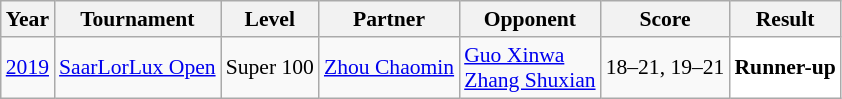<table class="sortable wikitable" style="font-size: 90%;">
<tr>
<th>Year</th>
<th>Tournament</th>
<th>Level</th>
<th>Partner</th>
<th>Opponent</th>
<th>Score</th>
<th>Result</th>
</tr>
<tr>
<td align="center"><a href='#'>2019</a></td>
<td align="left"><a href='#'>SaarLorLux Open</a></td>
<td align="left">Super 100</td>
<td align="left"> <a href='#'>Zhou Chaomin</a></td>
<td align="left"> <a href='#'>Guo Xinwa</a><br> <a href='#'>Zhang Shuxian</a></td>
<td align="left">18–21, 19–21</td>
<td style="text-align:left; background:white"> <strong>Runner-up</strong></td>
</tr>
</table>
